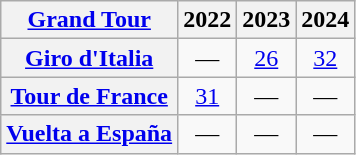<table class="wikitable plainrowheaders">
<tr>
<th scope="col"><a href='#'>Grand Tour</a></th>
<th scope="col">2022</th>
<th scope="col">2023</th>
<th scope="col">2024</th>
</tr>
<tr style="text-align:center;">
<th scope="row"> <a href='#'>Giro d'Italia</a></th>
<td>—</td>
<td><a href='#'>26</a></td>
<td><a href='#'>32</a></td>
</tr>
<tr style="text-align:center;">
<th scope="row"> <a href='#'>Tour de France</a></th>
<td><a href='#'>31</a></td>
<td>—</td>
<td>—</td>
</tr>
<tr style="text-align:center;">
<th scope="row"> <a href='#'>Vuelta a España</a></th>
<td>—</td>
<td>—</td>
<td>—</td>
</tr>
</table>
